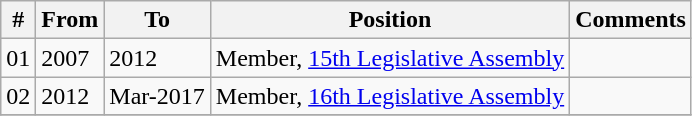<table class="wikitable sortable">
<tr>
<th>#</th>
<th>From</th>
<th>To</th>
<th>Position</th>
<th>Comments</th>
</tr>
<tr>
<td>01</td>
<td>2007</td>
<td>2012</td>
<td>Member, <a href='#'>15th Legislative Assembly</a></td>
<td></td>
</tr>
<tr>
<td>02</td>
<td>2012</td>
<td>Mar-2017</td>
<td>Member, <a href='#'>16th Legislative Assembly</a></td>
<td></td>
</tr>
<tr>
</tr>
</table>
